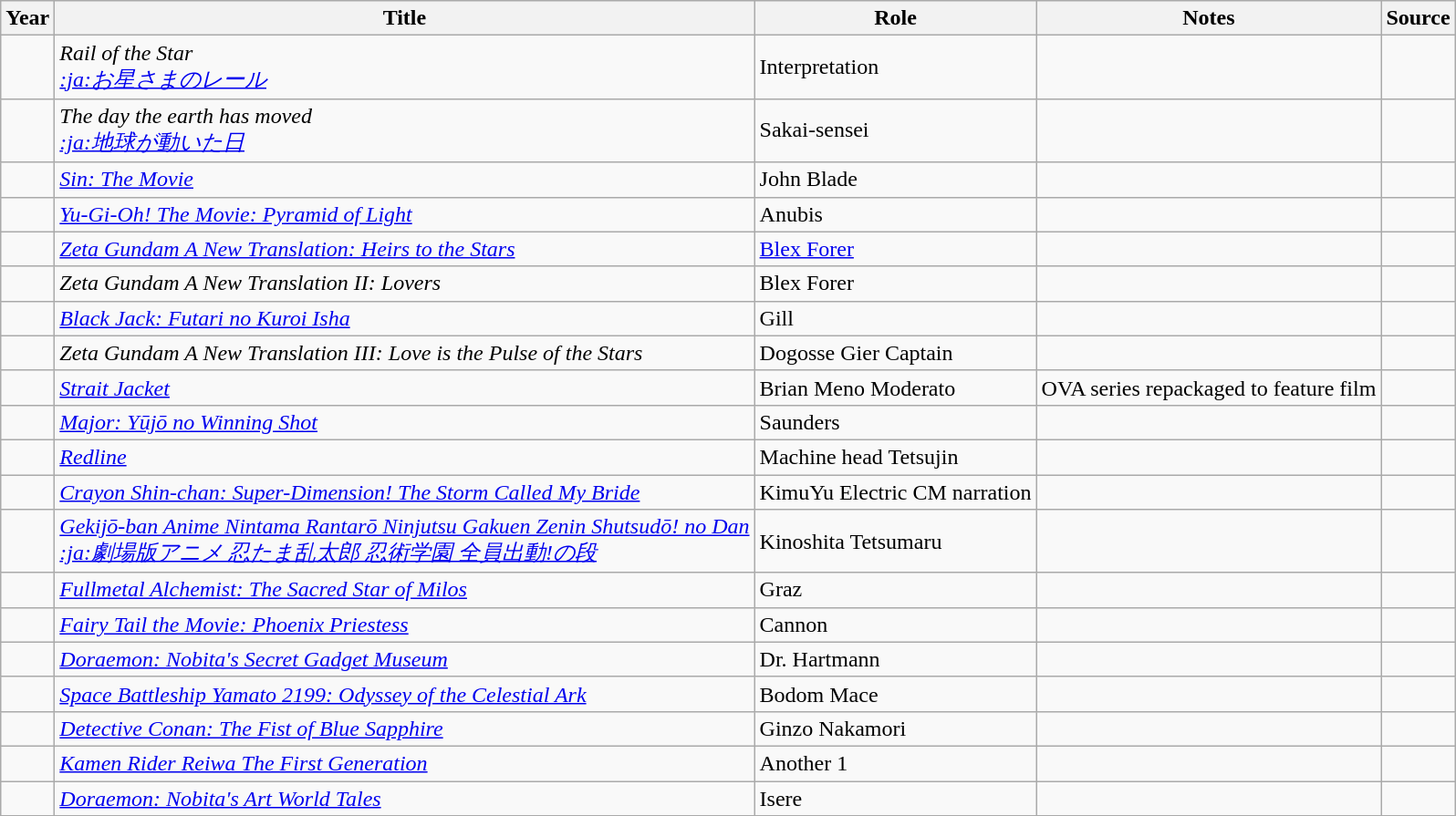<table class="wikitable sortable plainrowheaders">
<tr>
<th>Year</th>
<th>Title</th>
<th>Role</th>
<th class="unsortable">Notes</th>
<th class="unsortable">Source</th>
</tr>
<tr>
<td></td>
<td><em>Rail of the Star<br><a href='#'>:ja:お星さまのレール</a></em></td>
<td>Interpretation</td>
<td></td>
<td></td>
</tr>
<tr>
<td></td>
<td><em>The day the earth has moved<br><a href='#'>:ja:地球が動いた日</a></em></td>
<td>Sakai-sensei</td>
<td></td>
<td></td>
</tr>
<tr>
<td></td>
<td><em><a href='#'>Sin: The Movie</a></em></td>
<td>John Blade</td>
<td></td>
<td></td>
</tr>
<tr>
<td></td>
<td><em><a href='#'>Yu-Gi-Oh! The Movie: Pyramid of Light</a></em></td>
<td>Anubis</td>
<td></td>
<td></td>
</tr>
<tr>
<td></td>
<td><em><a href='#'>Zeta Gundam A New Translation: Heirs to the Stars</a></em></td>
<td><a href='#'>Blex Forer</a></td>
<td></td>
<td></td>
</tr>
<tr>
<td></td>
<td><em>Zeta Gundam A New Translation II: Lovers</em></td>
<td>Blex Forer</td>
<td></td>
<td></td>
</tr>
<tr>
<td></td>
<td><em><a href='#'>Black Jack: Futari no Kuroi Isha</a></em></td>
<td>Gill</td>
<td></td>
<td></td>
</tr>
<tr>
<td></td>
<td><em>Zeta Gundam A New Translation III: Love is the Pulse of the Stars</em></td>
<td>Dogosse Gier Captain</td>
<td></td>
<td></td>
</tr>
<tr>
<td></td>
<td><em><a href='#'>Strait Jacket</a></em></td>
<td>Brian Meno Moderato</td>
<td>OVA series repackaged to feature film</td>
<td></td>
</tr>
<tr>
<td></td>
<td><em><a href='#'>Major: Yūjō no Winning Shot</a></em></td>
<td>Saunders</td>
<td></td>
<td></td>
</tr>
<tr>
<td></td>
<td><em><a href='#'>Redline</a></em></td>
<td>Machine head Tetsujin</td>
<td></td>
<td></td>
</tr>
<tr>
<td></td>
<td><em><a href='#'>Crayon Shin-chan: Super-Dimension! The Storm Called My Bride</a></em></td>
<td>KimuYu Electric CM narration</td>
<td></td>
<td></td>
</tr>
<tr>
<td></td>
<td><em><a href='#'>Gekijō-ban Anime Nintama Rantarō Ninjutsu Gakuen Zenin Shutsudō! no Dan</a><br><a href='#'>:ja:劇場版アニメ 忍たま乱太郎 忍術学園 全員出動!の段</a></em></td>
<td>Kinoshita Tetsumaru</td>
<td></td>
<td></td>
</tr>
<tr>
<td></td>
<td><em><a href='#'>Fullmetal Alchemist: The Sacred Star of Milos</a></em></td>
<td>Graz</td>
<td></td>
<td></td>
</tr>
<tr>
<td></td>
<td><em><a href='#'>Fairy Tail the Movie: Phoenix Priestess</a></em></td>
<td>Cannon</td>
<td></td>
<td></td>
</tr>
<tr>
<td></td>
<td><em><a href='#'>Doraemon: Nobita's Secret Gadget Museum</a></em></td>
<td>Dr. Hartmann</td>
<td></td>
<td></td>
</tr>
<tr>
<td></td>
<td><em><a href='#'>Space Battleship Yamato 2199: Odyssey of the Celestial Ark</a></em></td>
<td>Bodom Mace</td>
<td></td>
<td></td>
</tr>
<tr>
<td></td>
<td><em><a href='#'>Detective Conan: The Fist of Blue Sapphire</a></em></td>
<td>Ginzo Nakamori</td>
<td></td>
<td></td>
</tr>
<tr>
<td></td>
<td><em><a href='#'>Kamen Rider Reiwa The First Generation</a></em></td>
<td>Another 1</td>
<td></td>
<td></td>
</tr>
<tr>
<td></td>
<td><em><a href='#'>Doraemon: Nobita's Art World Tales</a></em></td>
<td>Isere</td>
<td></td>
<td></td>
</tr>
<tr>
</tr>
</table>
